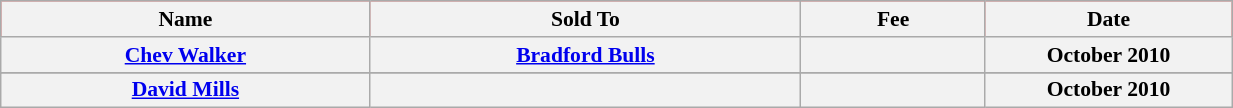<table class="wikitable" width="65%" style="font-size:90%">
<tr bgcolor=#FF0000>
<th width=30%>Name</th>
<th width=35%>Sold To</th>
<th width=15%>Fee</th>
<th width=25%>Date</th>
</tr>
<tr bgcolor=#FFFFFF>
<th width=30%><a href='#'>Chev Walker</a></th>
<th width=35%><a href='#'>Bradford Bulls</a></th>
<th width=15%></th>
<th width=25%>October 2010</th>
</tr>
<tr>
</tr>
<tr bgcolor=#FFFFFF>
<th width=30%><a href='#'>David Mills</a></th>
<th width=35%></th>
<th width=15%></th>
<th width=25%>October 2010</th>
</tr>
</table>
